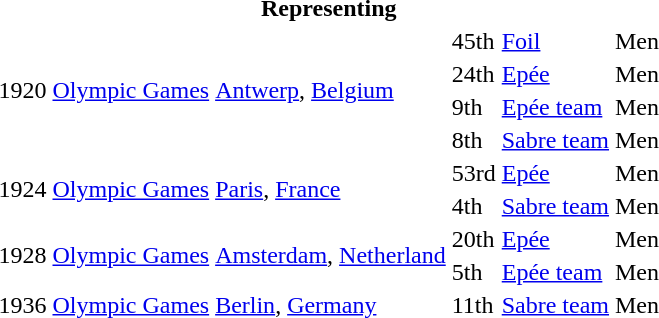<table>
<tr>
<th colspan="6">Representing </th>
</tr>
<tr>
<td rowspan=4>1920</td>
<td rowspan=4><a href='#'>Olympic Games</a></td>
<td rowspan=4><a href='#'>Antwerp</a>, <a href='#'>Belgium</a></td>
<td>45th</td>
<td><a href='#'>Foil</a></td>
<td>Men</td>
</tr>
<tr>
<td>24th</td>
<td><a href='#'>Epée</a></td>
<td>Men</td>
</tr>
<tr>
<td>9th</td>
<td><a href='#'>Epée team</a></td>
<td>Men</td>
</tr>
<tr>
<td>8th</td>
<td><a href='#'>Sabre team</a></td>
<td>Men</td>
</tr>
<tr>
<td rowspan=2>1924</td>
<td rowspan=2><a href='#'>Olympic Games</a></td>
<td rowspan=2><a href='#'>Paris</a>, <a href='#'> France</a></td>
<td>53rd</td>
<td><a href='#'>Epée</a></td>
<td>Men</td>
</tr>
<tr>
<td>4th</td>
<td><a href='#'>Sabre team</a></td>
<td>Men</td>
</tr>
<tr>
<td rowspan=2>1928</td>
<td rowspan=2><a href='#'>Olympic Games</a></td>
<td rowspan=2><a href='#'>Amsterdam</a>, <a href='#'>Netherland</a></td>
<td>20th</td>
<td><a href='#'>Epée</a></td>
<td>Men</td>
</tr>
<tr>
<td>5th</td>
<td><a href='#'>Epée team</a></td>
<td>Men</td>
</tr>
<tr>
<td>1936</td>
<td><a href='#'>Olympic Games</a></td>
<td><a href='#'>Berlin</a>, <a href='#'>Germany</a></td>
<td>11th</td>
<td><a href='#'>Sabre team</a></td>
<td>Men</td>
</tr>
</table>
